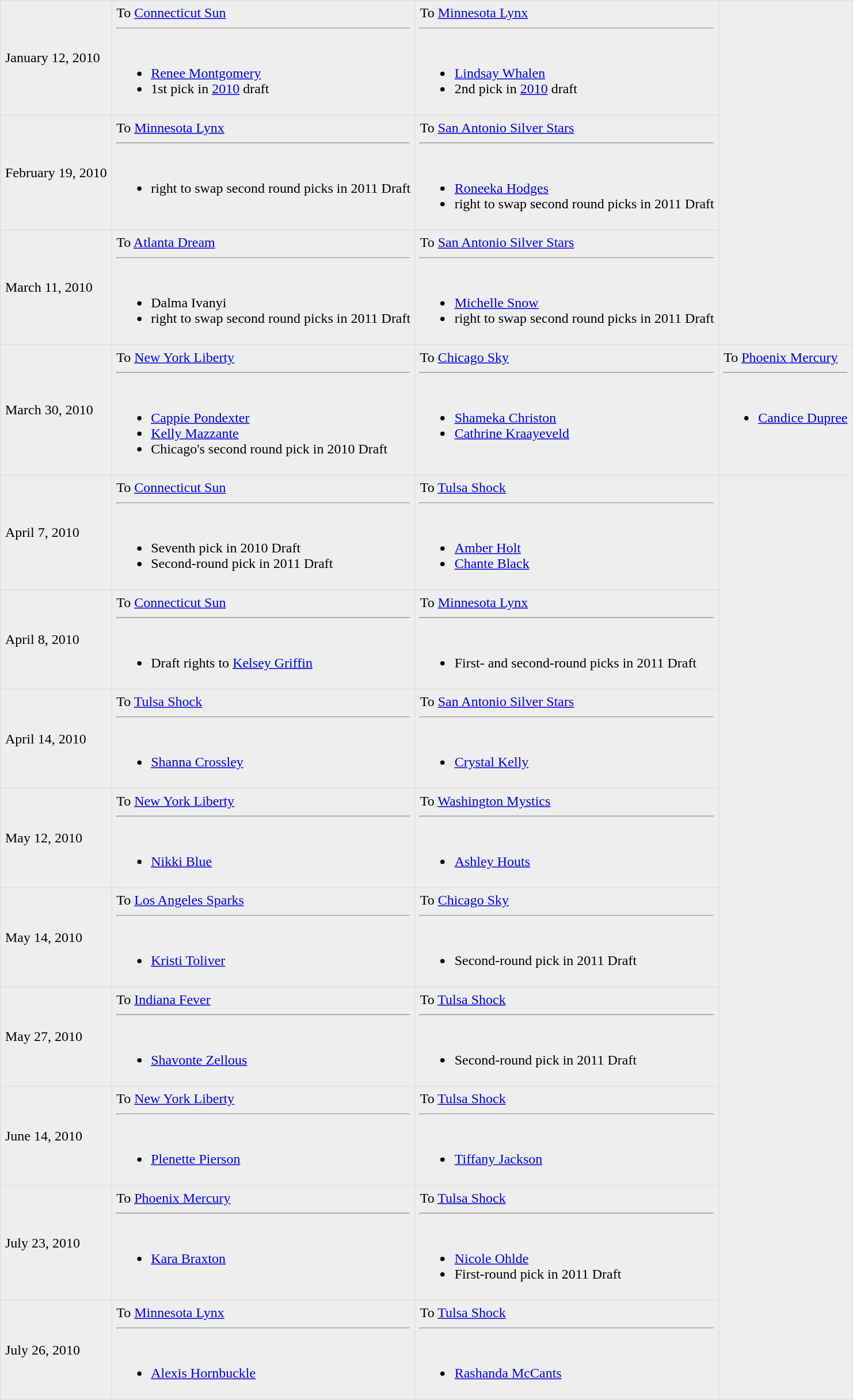<table border=1 style="border-collapse:collapse; background-color:#eeeeee" bordercolor="#DFDFDF" cellpadding="5">
<tr>
<td>January 12, 2010</td>
<td valign="top">To <a href='#'>Connecticut Sun</a> <hr><br><ul><li><a href='#'>Renee Montgomery</a></li><li>1st pick in <a href='#'>2010</a> draft</li></ul></td>
<td valign="top">To <a href='#'>Minnesota Lynx</a> <hr><br><ul><li><a href='#'>Lindsay Whalen</a></li><li>2nd pick in <a href='#'>2010</a> draft</li></ul></td>
</tr>
<tr>
<td>February 19, 2010</td>
<td valign="top">To <a href='#'>Minnesota Lynx</a> <hr><br><ul><li>right to swap second round picks in 2011 Draft</li></ul></td>
<td valign="top">To <a href='#'>San Antonio Silver Stars</a> <hr><br><ul><li><a href='#'>Roneeka Hodges</a></li><li>right to swap second round picks in 2011 Draft</li></ul></td>
</tr>
<tr>
<td>March 11, 2010</td>
<td valign="top">To <a href='#'>Atlanta Dream</a> <hr><br><ul><li>Dalma Ivanyi</li><li>right to swap second round picks in 2011 Draft</li></ul></td>
<td valign="top">To <a href='#'>San Antonio Silver Stars</a> <hr><br><ul><li><a href='#'>Michelle Snow</a></li><li>right to swap second round picks in 2011 Draft</li></ul></td>
</tr>
<tr>
<td>March 30, 2010</td>
<td valign="top">To <a href='#'>New York Liberty</a> <hr><br><ul><li><a href='#'>Cappie Pondexter</a></li><li><a href='#'>Kelly Mazzante</a></li><li>Chicago's second round pick in 2010 Draft</li></ul></td>
<td valign="top">To <a href='#'>Chicago Sky</a> <hr><br><ul><li><a href='#'>Shameka Christon</a></li><li><a href='#'>Cathrine Kraayeveld</a></li></ul></td>
<td valign="top">To <a href='#'>Phoenix Mercury</a> <hr><br><ul><li><a href='#'>Candice Dupree</a></li></ul></td>
</tr>
<tr>
<td>April 7, 2010</td>
<td valign="top">To <a href='#'>Connecticut Sun</a> <hr><br><ul><li>Seventh pick in 2010 Draft</li><li>Second-round pick in 2011 Draft</li></ul></td>
<td valign="top">To <a href='#'>Tulsa Shock</a> <hr><br><ul><li><a href='#'>Amber Holt</a></li><li><a href='#'>Chante Black</a></li></ul></td>
</tr>
<tr>
<td>April 8, 2010</td>
<td valign="top">To <a href='#'>Connecticut Sun</a> <hr><br><ul><li>Draft rights to <a href='#'>Kelsey Griffin</a></li></ul></td>
<td valign="top">To <a href='#'>Minnesota Lynx</a> <hr><br><ul><li>First- and second-round picks in 2011 Draft</li></ul></td>
</tr>
<tr>
<td>April 14, 2010</td>
<td valign="top">To <a href='#'>Tulsa Shock</a> <hr><br><ul><li><a href='#'>Shanna Crossley</a></li></ul></td>
<td valign="top">To <a href='#'>San Antonio Silver Stars</a> <hr><br><ul><li><a href='#'>Crystal Kelly</a></li></ul></td>
</tr>
<tr>
<td>May 12, 2010</td>
<td valign="top">To <a href='#'>New York Liberty</a> <hr><br><ul><li><a href='#'>Nikki Blue</a></li></ul></td>
<td valign="top">To <a href='#'>Washington Mystics</a> <hr><br><ul><li><a href='#'>Ashley Houts</a></li></ul></td>
</tr>
<tr>
<td>May 14, 2010</td>
<td valign="top">To <a href='#'>Los Angeles Sparks</a> <hr><br><ul><li><a href='#'>Kristi Toliver</a></li></ul></td>
<td valign="top">To <a href='#'>Chicago Sky</a> <hr><br><ul><li>Second-round pick in 2011 Draft</li></ul></td>
</tr>
<tr>
<td>May 27, 2010</td>
<td valign="top">To <a href='#'>Indiana Fever</a> <hr><br><ul><li><a href='#'>Shavonte Zellous</a></li></ul></td>
<td valign="top">To <a href='#'>Tulsa Shock</a> <hr><br><ul><li>Second-round pick in 2011 Draft</li></ul></td>
</tr>
<tr>
<td>June 14, 2010</td>
<td valign="top">To <a href='#'>New York Liberty</a> <hr><br><ul><li><a href='#'>Plenette Pierson</a></li></ul></td>
<td valign="top">To <a href='#'>Tulsa Shock</a> <hr><br><ul><li><a href='#'>Tiffany Jackson</a></li></ul></td>
</tr>
<tr>
<td>July 23, 2010</td>
<td valign="top">To <a href='#'>Phoenix Mercury</a> <hr><br><ul><li><a href='#'>Kara Braxton</a></li></ul></td>
<td valign="top">To <a href='#'>Tulsa Shock</a> <hr><br><ul><li><a href='#'>Nicole Ohlde</a></li><li>First-round pick in 2011 Draft</li></ul></td>
</tr>
<tr>
<td>July 26, 2010</td>
<td valign="top">To <a href='#'>Minnesota Lynx</a> <hr><br><ul><li><a href='#'>Alexis Hornbuckle</a></li></ul></td>
<td valign="top">To <a href='#'>Tulsa Shock</a> <hr><br><ul><li><a href='#'>Rashanda McCants</a></li></ul></td>
</tr>
</table>
